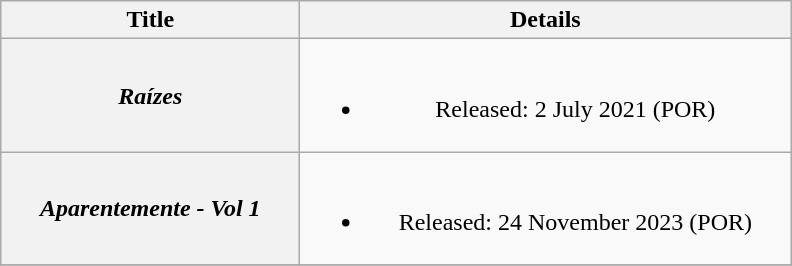<table class="wikitable plainrowheaders" style="text-align:center;" border="1">
<tr>
<th scope="col" style="width:12em;">Title</th>
<th scope="col" style="width:20em;">Details</th>
</tr>
<tr>
<th scope="row"><em>Raízes</em></th>
<td><br><ul><li>Released: 2 July 2021 <span>(POR)</span></li></ul></td>
</tr>
<tr>
<th scope="row"><em>Aparentemente - Vol 1</em></th>
<td><br><ul><li>Released: 24 November 2023 <span>(POR)</span></li></ul></td>
</tr>
<tr>
</tr>
</table>
